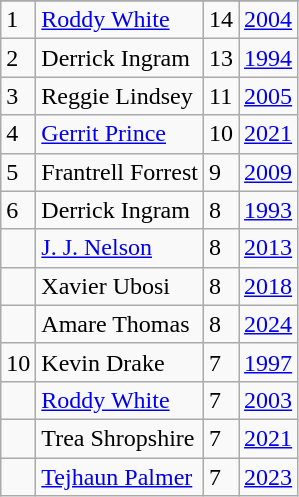<table class="wikitable">
<tr>
</tr>
<tr>
<td>1</td>
<td><a href='#'>Roddy White</a></td>
<td>14</td>
<td><a href='#'>2004</a></td>
</tr>
<tr>
<td>2</td>
<td>Derrick Ingram</td>
<td>13</td>
<td><a href='#'>1994</a></td>
</tr>
<tr>
<td>3</td>
<td>Reggie Lindsey</td>
<td>11</td>
<td><a href='#'>2005</a></td>
</tr>
<tr>
<td>4</td>
<td><a href='#'>Gerrit Prince</a></td>
<td>10</td>
<td><a href='#'>2021</a></td>
</tr>
<tr>
<td>5</td>
<td>Frantrell Forrest</td>
<td>9</td>
<td><a href='#'>2009</a></td>
</tr>
<tr>
<td>6</td>
<td>Derrick Ingram</td>
<td>8</td>
<td><a href='#'>1993</a></td>
</tr>
<tr>
<td></td>
<td><a href='#'>J. J. Nelson</a></td>
<td>8</td>
<td><a href='#'>2013</a></td>
</tr>
<tr>
<td></td>
<td>Xavier Ubosi</td>
<td>8</td>
<td><a href='#'>2018</a></td>
</tr>
<tr>
<td></td>
<td>Amare Thomas</td>
<td>8</td>
<td><a href='#'>2024</a></td>
</tr>
<tr>
<td>10</td>
<td>Kevin Drake</td>
<td>7</td>
<td><a href='#'>1997</a></td>
</tr>
<tr>
<td></td>
<td><a href='#'>Roddy White</a></td>
<td>7</td>
<td><a href='#'>2003</a></td>
</tr>
<tr>
<td></td>
<td>Trea Shropshire</td>
<td>7</td>
<td><a href='#'>2021</a></td>
</tr>
<tr>
<td></td>
<td><a href='#'>Tejhaun Palmer</a></td>
<td>7</td>
<td><a href='#'>2023</a></td>
</tr>
</table>
